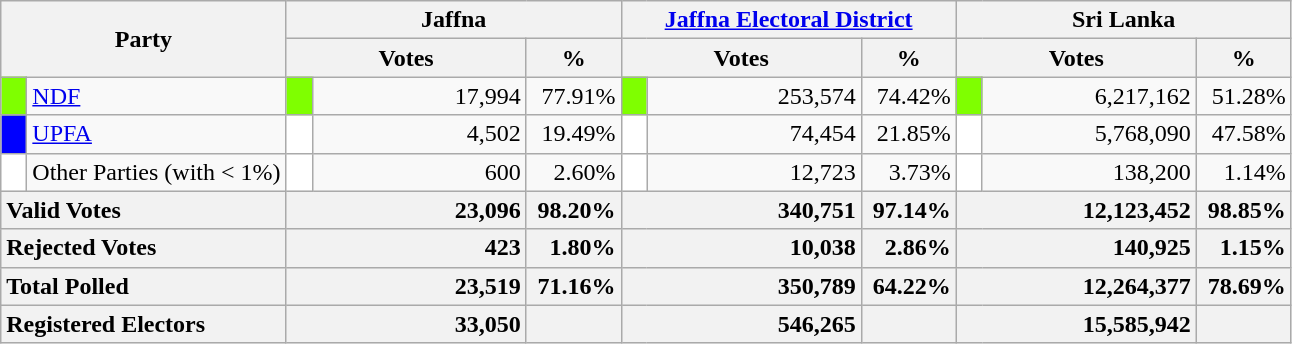<table class="wikitable">
<tr>
<th colspan="2" width="144px"rowspan="2">Party</th>
<th colspan="3" width="216px">Jaffna</th>
<th colspan="3" width="216px"><a href='#'>Jaffna Electoral District</a></th>
<th colspan="3" width="216px">Sri Lanka</th>
</tr>
<tr>
<th colspan="2" width="144px">Votes</th>
<th>%</th>
<th colspan="2" width="144px">Votes</th>
<th>%</th>
<th colspan="2" width="144px">Votes</th>
<th>%</th>
</tr>
<tr>
<td style="background-color:chartreuse;" width="10px"></td>
<td style="text-align:left;"><a href='#'>NDF</a></td>
<td style="background-color:chartreuse;" width="10px"></td>
<td style="text-align:right;">17,994</td>
<td style="text-align:right;">77.91%</td>
<td style="background-color:chartreuse;" width="10px"></td>
<td style="text-align:right;">253,574</td>
<td style="text-align:right;">74.42%</td>
<td style="background-color:chartreuse;" width="10px"></td>
<td style="text-align:right;">6,217,162</td>
<td style="text-align:right;">51.28%</td>
</tr>
<tr>
<td style="background-color:blue;" width="10px"></td>
<td style="text-align:left;"><a href='#'>UPFA</a></td>
<td style="background-color:white;" width="10px"></td>
<td style="text-align:right;">4,502</td>
<td style="text-align:right;">19.49%</td>
<td style="background-color:white;" width="10px"></td>
<td style="text-align:right;">74,454</td>
<td style="text-align:right;">21.85%</td>
<td style="background-color:white;" width="10px"></td>
<td style="text-align:right;">5,768,090</td>
<td style="text-align:right;">47.58%</td>
</tr>
<tr>
<td style="background-color:white;" width="10px"></td>
<td style="text-align:left;">Other Parties (with < 1%)</td>
<td style="background-color:white;" width="10px"></td>
<td style="text-align:right;">600</td>
<td style="text-align:right;">2.60%</td>
<td style="background-color:white;" width="10px"></td>
<td style="text-align:right;">12,723</td>
<td style="text-align:right;">3.73%</td>
<td style="background-color:white;" width="10px"></td>
<td style="text-align:right;">138,200</td>
<td style="text-align:right;">1.14%</td>
</tr>
<tr>
<th colspan="2" width="144px"style="text-align:left;">Valid Votes</th>
<th style="text-align:right;"colspan="2" width="144px">23,096</th>
<th style="text-align:right;">98.20%</th>
<th style="text-align:right;"colspan="2" width="144px">340,751</th>
<th style="text-align:right;">97.14%</th>
<th style="text-align:right;"colspan="2" width="144px">12,123,452</th>
<th style="text-align:right;">98.85%</th>
</tr>
<tr>
<th colspan="2" width="144px"style="text-align:left;">Rejected Votes</th>
<th style="text-align:right;"colspan="2" width="144px">423</th>
<th style="text-align:right;">1.80%</th>
<th style="text-align:right;"colspan="2" width="144px">10,038</th>
<th style="text-align:right;">2.86%</th>
<th style="text-align:right;"colspan="2" width="144px">140,925</th>
<th style="text-align:right;">1.15%</th>
</tr>
<tr>
<th colspan="2" width="144px"style="text-align:left;">Total Polled</th>
<th style="text-align:right;"colspan="2" width="144px">23,519</th>
<th style="text-align:right;">71.16%</th>
<th style="text-align:right;"colspan="2" width="144px">350,789</th>
<th style="text-align:right;">64.22%</th>
<th style="text-align:right;"colspan="2" width="144px">12,264,377</th>
<th style="text-align:right;">78.69%</th>
</tr>
<tr>
<th colspan="2" width="144px"style="text-align:left;">Registered Electors</th>
<th style="text-align:right;"colspan="2" width="144px">33,050</th>
<th></th>
<th style="text-align:right;"colspan="2" width="144px">546,265</th>
<th></th>
<th style="text-align:right;"colspan="2" width="144px">15,585,942</th>
<th></th>
</tr>
</table>
